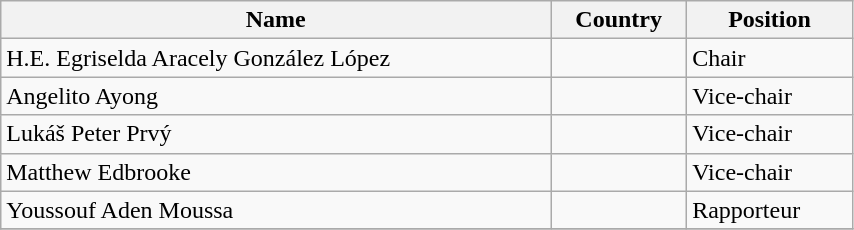<table class="wikitable" style="display: inline-table; width: 45%">
<tr>
<th>Name</th>
<th>Country</th>
<th>Position</th>
</tr>
<tr>
<td>H.E. Egriselda Aracely González López</td>
<td></td>
<td>Chair</td>
</tr>
<tr>
<td>Angelito Ayong</td>
<td></td>
<td>Vice-chair</td>
</tr>
<tr>
<td>Lukáš Peter Prvý</td>
<td></td>
<td>Vice-chair</td>
</tr>
<tr>
<td>Matthew Edbrooke</td>
<td></td>
<td>Vice-chair</td>
</tr>
<tr>
<td>Youssouf Aden Moussa</td>
<td></td>
<td>Rapporteur</td>
</tr>
<tr>
</tr>
</table>
